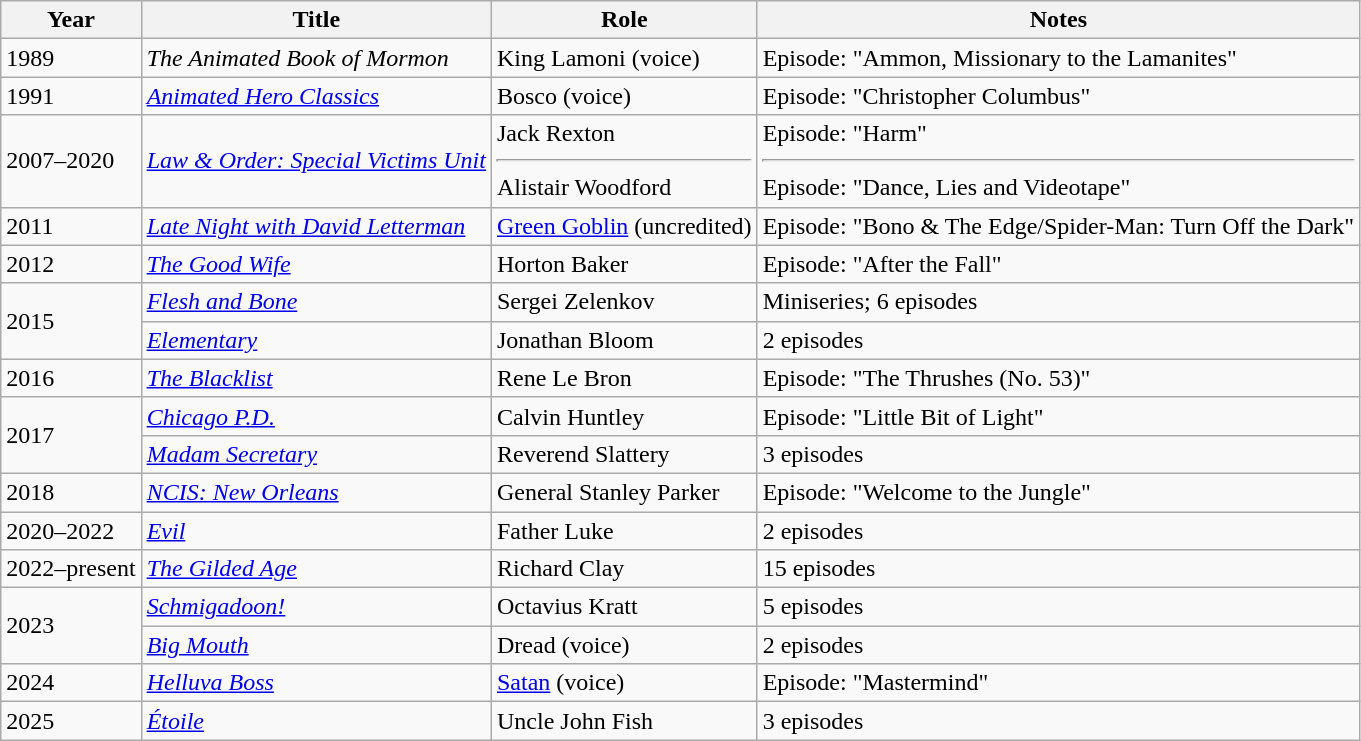<table class="wikitable sortable">
<tr>
<th>Year</th>
<th>Title</th>
<th>Role</th>
<th>Notes</th>
</tr>
<tr>
<td>1989</td>
<td><em>The Animated Book of Mormon</em></td>
<td>King Lamoni (voice)</td>
<td>Episode: "Ammon, Missionary to the Lamanites"</td>
</tr>
<tr>
<td>1991</td>
<td><em><a href='#'>Animated Hero Classics</a></em></td>
<td>Bosco (voice)</td>
<td>Episode: "Christopher Columbus"</td>
</tr>
<tr>
<td>2007–2020</td>
<td><em><a href='#'>Law & Order: Special Victims Unit</a></em></td>
<td>Jack Rexton<hr>Alistair Woodford</td>
<td>Episode: "Harm"<hr>Episode: "Dance, Lies and Videotape"</td>
</tr>
<tr>
<td>2011</td>
<td><em><a href='#'>Late Night with David Letterman</a></em></td>
<td><a href='#'>Green Goblin</a> (uncredited)</td>
<td>Episode: "Bono & The Edge/Spider-Man: Turn Off the Dark"</td>
</tr>
<tr>
<td>2012</td>
<td><em><a href='#'>The Good Wife</a></em></td>
<td>Horton Baker</td>
<td>Episode: "After the Fall"</td>
</tr>
<tr>
<td rowspan=2>2015</td>
<td><em><a href='#'>Flesh and Bone</a></em></td>
<td>Sergei Zelenkov</td>
<td>Miniseries; 6 episodes</td>
</tr>
<tr>
<td><em><a href='#'>Elementary</a></em></td>
<td>Jonathan Bloom</td>
<td>2 episodes</td>
</tr>
<tr>
<td>2016</td>
<td><em><a href='#'>The Blacklist</a></em></td>
<td>Rene Le Bron</td>
<td>Episode: "The Thrushes (No. 53)"</td>
</tr>
<tr>
<td rowspan=2>2017</td>
<td><em><a href='#'>Chicago P.D.</a></em></td>
<td>Calvin Huntley</td>
<td>Episode: "Little Bit of Light"</td>
</tr>
<tr>
<td><em><a href='#'>Madam Secretary</a></em></td>
<td>Reverend Slattery</td>
<td>3 episodes</td>
</tr>
<tr>
<td>2018</td>
<td><em><a href='#'>NCIS: New Orleans</a></em></td>
<td>General Stanley Parker</td>
<td>Episode: "Welcome to the Jungle"</td>
</tr>
<tr>
<td>2020–2022</td>
<td><em><a href='#'>Evil</a></em></td>
<td>Father Luke</td>
<td>2 episodes</td>
</tr>
<tr>
<td>2022–present</td>
<td><em><a href='#'>The Gilded Age</a></em></td>
<td>Richard Clay</td>
<td>15 episodes</td>
</tr>
<tr>
<td rowspan=2>2023</td>
<td><em><a href='#'>Schmigadoon!</a></em></td>
<td>Octavius Kratt</td>
<td>5 episodes</td>
</tr>
<tr>
<td><em><a href='#'>Big Mouth</a></em></td>
<td>Dread (voice)</td>
<td>2 episodes</td>
</tr>
<tr>
<td>2024</td>
<td><em><a href='#'>Helluva Boss</a></em></td>
<td><a href='#'>Satan</a> (voice)</td>
<td>Episode: "Mastermind"</td>
</tr>
<tr>
<td>2025</td>
<td><em><a href='#'>Étoile</a></em></td>
<td>Uncle John Fish</td>
<td>3 episodes</td>
</tr>
</table>
